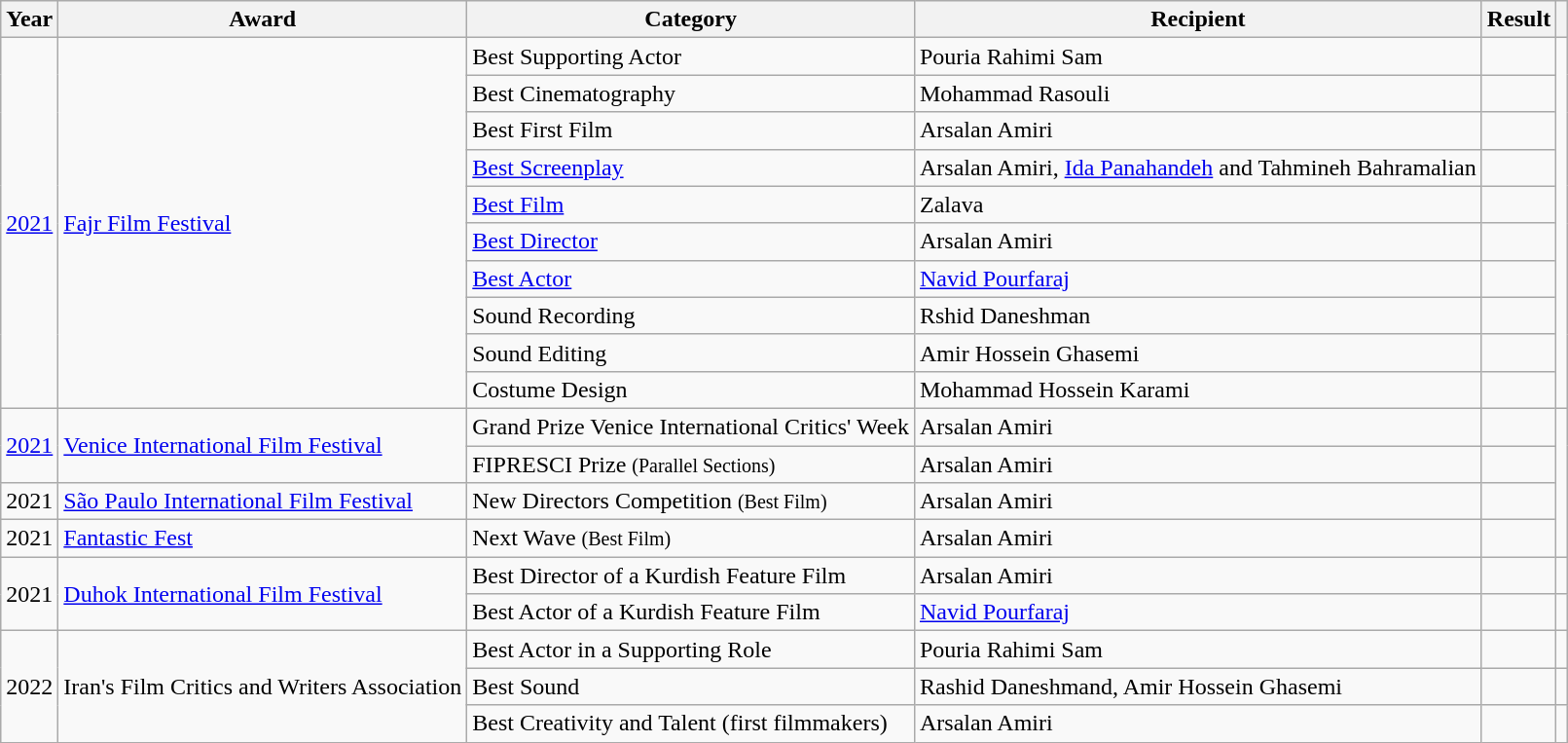<table class="wikitable">
<tr>
<th>Year</th>
<th>Award</th>
<th>Category</th>
<th>Recipient</th>
<th>Result</th>
<th></th>
</tr>
<tr>
<td rowspan="10"><a href='#'>2021</a></td>
<td rowspan="10"><a href='#'>Fajr Film Festival</a></td>
<td>Best Supporting Actor</td>
<td>Pouria Rahimi Sam</td>
<td></td>
<td rowspan="10"></td>
</tr>
<tr>
<td>Best Cinematography</td>
<td>Mohammad Rasouli</td>
<td></td>
</tr>
<tr>
<td>Best First Film</td>
<td>Arsalan Amiri</td>
<td></td>
</tr>
<tr>
<td><a href='#'>Best Screenplay</a></td>
<td>Arsalan Amiri, <a href='#'>Ida Panahandeh</a> and Tahmineh Bahramalian</td>
<td></td>
</tr>
<tr>
<td><a href='#'>Best Film</a></td>
<td>Zalava</td>
<td></td>
</tr>
<tr>
<td><a href='#'>Best Director</a></td>
<td>Arsalan Amiri</td>
<td></td>
</tr>
<tr>
<td><a href='#'>Best Actor</a></td>
<td><a href='#'>Navid Pourfaraj</a></td>
<td></td>
</tr>
<tr>
<td>Sound Recording</td>
<td>Rshid Daneshman</td>
<td></td>
</tr>
<tr>
<td>Sound Editing</td>
<td>Amir Hossein Ghasemi</td>
<td></td>
</tr>
<tr>
<td>Costume Design</td>
<td>Mohammad Hossein Karami</td>
<td></td>
</tr>
<tr>
<td rowspan="2"><a href='#'>2021</a></td>
<td rowspan="2"><a href='#'>Venice International Film Festival</a></td>
<td>Grand Prize Venice International Critics' Week</td>
<td>Arsalan Amiri</td>
<td></td>
<td rowspan="4"></td>
</tr>
<tr>
<td>FIPRESCI Prize <small>(Parallel Sections)</small></td>
<td>Arsalan Amiri</td>
<td></td>
</tr>
<tr>
<td>2021</td>
<td><a href='#'>São Paulo International Film Festival</a></td>
<td>New Directors Competition <small>(Best Film)</small></td>
<td>Arsalan Amiri</td>
<td></td>
</tr>
<tr>
<td>2021</td>
<td><a href='#'>Fantastic Fest</a></td>
<td>Next Wave <small>(Best Film)</small></td>
<td>Arsalan Amiri</td>
<td></td>
</tr>
<tr>
<td rowspan="2">2021</td>
<td rowspan="2"><a href='#'>Duhok International Film Festival</a></td>
<td>Best Director of a Kurdish Feature Film</td>
<td>Arsalan Amiri</td>
<td></td>
<td></td>
</tr>
<tr>
<td>Best Actor of a Kurdish Feature Film</td>
<td><a href='#'>Navid Pourfaraj</a></td>
<td></td>
<td></td>
</tr>
<tr>
<td rowspan="3">2022</td>
<td rowspan="3">Iran's Film Critics and Writers Association</td>
<td>Best Actor in a Supporting Role</td>
<td>Pouria Rahimi Sam</td>
<td></td>
<td></td>
</tr>
<tr>
<td>Best Sound</td>
<td>Rashid Daneshmand, Amir Hossein Ghasemi</td>
<td></td>
<td></td>
</tr>
<tr>
<td>Best Creativity and Talent (first filmmakers)</td>
<td>Arsalan Amiri</td>
<td></td>
<td></td>
</tr>
</table>
